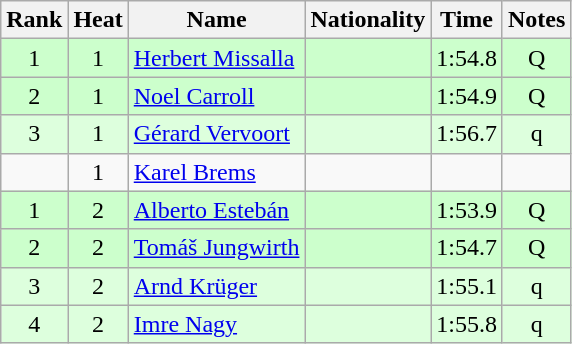<table class="wikitable sortable" style="text-align:center">
<tr>
<th>Rank</th>
<th>Heat</th>
<th>Name</th>
<th>Nationality</th>
<th>Time</th>
<th>Notes</th>
</tr>
<tr bgcolor=ccffcc>
<td>1</td>
<td>1</td>
<td align="left"><a href='#'>Herbert Missalla</a></td>
<td align=left></td>
<td>1:54.8</td>
<td>Q</td>
</tr>
<tr bgcolor=ccffcc>
<td>2</td>
<td>1</td>
<td align="left"><a href='#'>Noel Carroll</a></td>
<td align=left></td>
<td>1:54.9</td>
<td>Q</td>
</tr>
<tr bgcolor=ddffdd>
<td>3</td>
<td>1</td>
<td align="left"><a href='#'>Gérard Vervoort</a></td>
<td align=left></td>
<td>1:56.7</td>
<td>q</td>
</tr>
<tr>
<td></td>
<td>1</td>
<td align="left"><a href='#'>Karel Brems</a></td>
<td align=left></td>
<td></td>
<td></td>
</tr>
<tr bgcolor=ccffcc>
<td>1</td>
<td>2</td>
<td align="left"><a href='#'>Alberto Estebán</a></td>
<td align=left></td>
<td>1:53.9</td>
<td>Q</td>
</tr>
<tr bgcolor=ccffcc>
<td>2</td>
<td>2</td>
<td align="left"><a href='#'>Tomáš Jungwirth</a></td>
<td align=left></td>
<td>1:54.7</td>
<td>Q</td>
</tr>
<tr bgcolor=ddffdd>
<td>3</td>
<td>2</td>
<td align="left"><a href='#'>Arnd Krüger</a></td>
<td align=left></td>
<td>1:55.1</td>
<td>q</td>
</tr>
<tr bgcolor=ddffdd>
<td>4</td>
<td>2</td>
<td align="left"><a href='#'>Imre Nagy</a></td>
<td align=left></td>
<td>1:55.8</td>
<td>q</td>
</tr>
</table>
